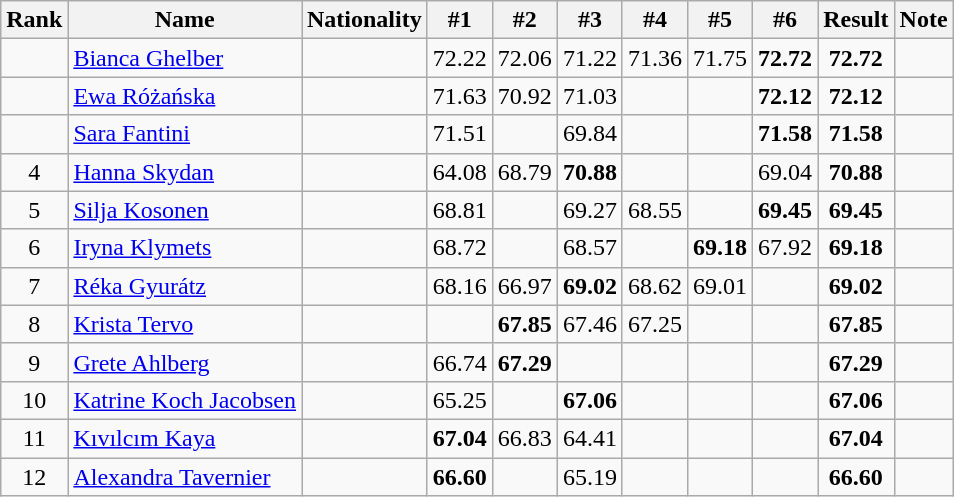<table class="wikitable sortable" style="text-align:center">
<tr>
<th>Rank</th>
<th>Name</th>
<th>Nationality</th>
<th>#1</th>
<th>#2</th>
<th>#3</th>
<th>#4</th>
<th>#5</th>
<th>#6</th>
<th>Result</th>
<th>Note</th>
</tr>
<tr>
<td></td>
<td align=left><a href='#'>Bianca Ghelber</a></td>
<td align=left></td>
<td>72.22</td>
<td>72.06</td>
<td>71.22</td>
<td>71.36</td>
<td>71.75</td>
<td><strong>72.72</strong></td>
<td><strong>72.72</strong></td>
<td></td>
</tr>
<tr>
<td></td>
<td align=left><a href='#'>Ewa Różańska</a></td>
<td align=left></td>
<td>71.63</td>
<td>70.92</td>
<td>71.03</td>
<td></td>
<td></td>
<td><strong>72.12</strong></td>
<td><strong>72.12</strong></td>
<td></td>
</tr>
<tr>
<td></td>
<td align=left><a href='#'>Sara Fantini</a></td>
<td align=left></td>
<td>71.51</td>
<td></td>
<td>69.84</td>
<td></td>
<td></td>
<td><strong>71.58</strong></td>
<td><strong>71.58</strong></td>
<td></td>
</tr>
<tr>
<td>4</td>
<td align=left><a href='#'>Hanna Skydan</a></td>
<td align=left></td>
<td>64.08</td>
<td>68.79</td>
<td><strong>70.88</strong></td>
<td></td>
<td></td>
<td>69.04</td>
<td><strong>70.88</strong></td>
<td></td>
</tr>
<tr>
<td>5</td>
<td align=left><a href='#'>Silja Kosonen</a></td>
<td align=left></td>
<td>68.81</td>
<td></td>
<td>69.27</td>
<td>68.55</td>
<td></td>
<td><strong>69.45</strong></td>
<td><strong>69.45</strong></td>
<td></td>
</tr>
<tr>
<td>6</td>
<td align=left><a href='#'>Iryna Klymets</a></td>
<td align=left></td>
<td>68.72</td>
<td></td>
<td>68.57</td>
<td></td>
<td><strong>69.18</strong></td>
<td>67.92</td>
<td><strong>69.18</strong></td>
<td></td>
</tr>
<tr>
<td>7</td>
<td align=left><a href='#'>Réka Gyurátz</a></td>
<td align=left></td>
<td>68.16</td>
<td>66.97</td>
<td><strong>69.02</strong></td>
<td>68.62</td>
<td>69.01</td>
<td></td>
<td><strong>69.02</strong></td>
<td></td>
</tr>
<tr>
<td>8</td>
<td align=left><a href='#'>Krista Tervo</a></td>
<td align=left></td>
<td></td>
<td><strong>67.85</strong></td>
<td>67.46</td>
<td>67.25</td>
<td></td>
<td></td>
<td><strong>67.85</strong></td>
<td></td>
</tr>
<tr>
<td>9</td>
<td align=left><a href='#'>Grete Ahlberg</a></td>
<td align=left></td>
<td>66.74</td>
<td><strong>67.29</strong></td>
<td></td>
<td></td>
<td></td>
<td></td>
<td><strong>67.29</strong></td>
<td></td>
</tr>
<tr>
<td>10</td>
<td align=left><a href='#'>Katrine Koch Jacobsen</a></td>
<td align=left></td>
<td>65.25</td>
<td></td>
<td><strong>67.06</strong></td>
<td></td>
<td></td>
<td></td>
<td><strong>67.06</strong></td>
<td></td>
</tr>
<tr>
<td>11</td>
<td align=left><a href='#'>Kıvılcım Kaya</a></td>
<td align=left></td>
<td><strong>67.04</strong></td>
<td>66.83</td>
<td>64.41</td>
<td></td>
<td></td>
<td></td>
<td><strong>67.04</strong></td>
<td></td>
</tr>
<tr>
<td>12</td>
<td align=left><a href='#'>Alexandra Tavernier</a></td>
<td align=left></td>
<td><strong>66.60</strong></td>
<td></td>
<td>65.19</td>
<td></td>
<td></td>
<td></td>
<td><strong>66.60</strong></td>
<td></td>
</tr>
</table>
